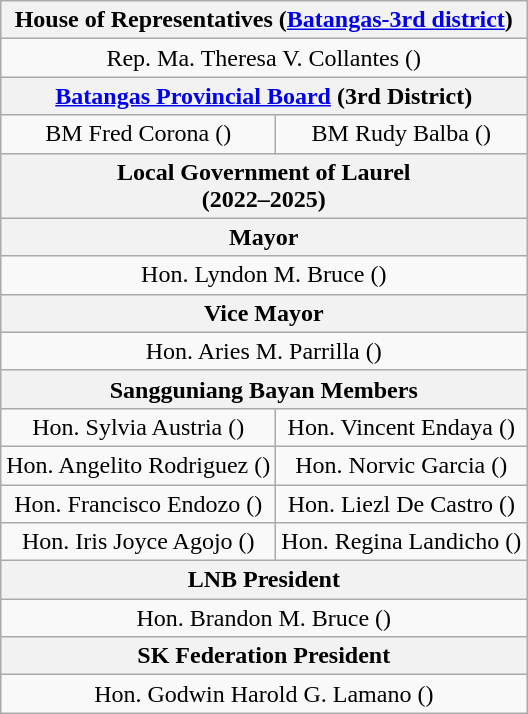<table class="wikitable">
<tr>
<th colspan=2 align="center">House of Representatives (<a href='#'>Batangas-3rd district</a>)</th>
</tr>
<tr style="text-align:center;">
<td colspan=2 align="center">Rep. Ma. Theresa V. Collantes ()</td>
</tr>
<tr style="text-align:center;">
<th colspan=2 align="center"><a href='#'>Batangas Provincial Board</a> (3rd District)</th>
</tr>
<tr style="text-align:center;">
<td>BM Fred Corona ()</td>
<td>BM Rudy Balba ()</td>
</tr>
<tr style="text-align:center;">
<th align="center" bgcolor="#0eac0" colspan="2">Local Government of Laurel<br>(2022–2025)</th>
</tr>
<tr style="text-align:center;">
<th colspan=2 align="center">Mayor</th>
</tr>
<tr style="text-align:center;">
<td colspan=2 align="center">Hon. Lyndon M. Bruce ()</td>
</tr>
<tr style="text-align:center;">
<th colspan=2 align="center">Vice Mayor</th>
</tr>
<tr style="text-align:center;">
<td colspan=2 align="center">Hon. Aries M. Parrilla ()</td>
</tr>
<tr style="text-align:center;">
<th colspan=2 align="center">Sangguniang Bayan Members</th>
</tr>
<tr style="text-align:center;">
<td>Hon. Sylvia Austria ()</td>
<td>Hon. Vincent Endaya ()</td>
</tr>
<tr style="text-align:center;">
<td>Hon. Angelito Rodriguez ()</td>
<td>Hon. Norvic Garcia ()</td>
</tr>
<tr style="text-align:center;">
<td>Hon. Francisco Endozo  ()</td>
<td>Hon. Liezl De Castro ()</td>
</tr>
<tr style="text-align:center;">
<td>Hon. Iris Joyce Agojo ()</td>
<td>Hon. Regina Landicho ()</td>
</tr>
<tr style="text-align:center;">
<th colspan=2 align="center">LNB President</th>
</tr>
<tr style="text-align:center;">
<td colspan=2 align="center">Hon. Brandon M. Bruce ()</td>
</tr>
<tr style="text-align:center;">
<th colspan=2 align="center">SK Federation President</th>
</tr>
<tr style="text-align:center;">
<td colspan=2 align="center">Hon. Godwin Harold G. Lamano ()</td>
</tr>
</table>
